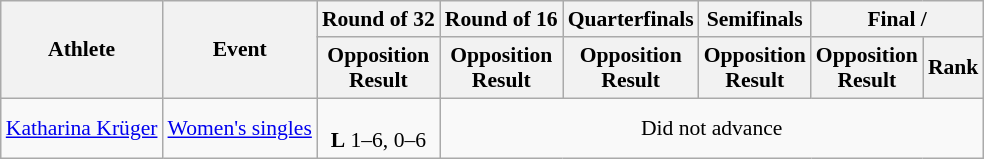<table class=wikitable style="font-size:90%">
<tr align=center>
<th rowspan="2">Athlete</th>
<th rowspan="2">Event</th>
<th>Round of 32</th>
<th>Round of 16</th>
<th>Quarterfinals</th>
<th>Semifinals</th>
<th colspan="2">Final / </th>
</tr>
<tr>
<th>Opposition<br>Result</th>
<th>Opposition<br>Result</th>
<th>Opposition<br>Result</th>
<th>Opposition<br>Result</th>
<th>Opposition<br>Result</th>
<th>Rank</th>
</tr>
<tr align=center>
<td align=left><a href='#'>Katharina Krüger</a></td>
<td align=left><a href='#'>Women's singles</a></td>
<td><br><strong>L</strong> 1–6, 0–6</td>
<td colspan=5>Did not advance</td>
</tr>
</table>
